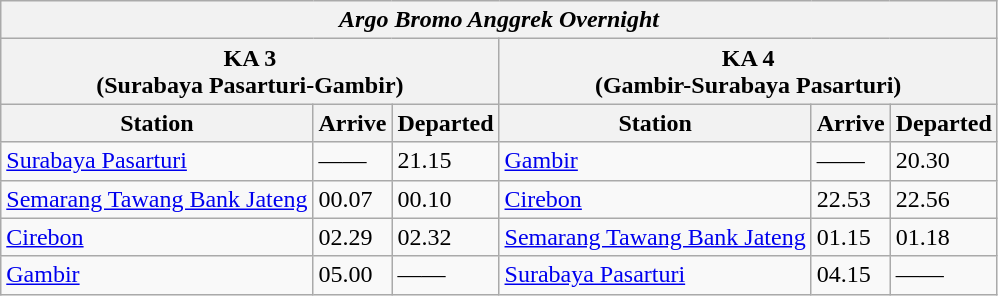<table class="wikitable">
<tr>
<th colspan=6><em> Argo Bromo Anggrek Overnight</em></th>
</tr>
<tr>
<th colspan=3><strong>KA 3<br>(Surabaya Pasarturi-Gambir)</strong></th>
<th colspan=3><strong>KA 4<br>(Gambir-Surabaya Pasarturi)</strong></th>
</tr>
<tr>
<th>Station</th>
<th>Arrive</th>
<th>Departed</th>
<th>Station</th>
<th>Arrive</th>
<th>Departed</th>
</tr>
<tr>
<td><a href='#'>Surabaya Pasarturi</a></td>
<td>——</td>
<td>21.15</td>
<td><a href='#'>Gambir</a></td>
<td>——</td>
<td>20.30</td>
</tr>
<tr>
<td><a href='#'>Semarang Tawang Bank Jateng</a></td>
<td>00.07</td>
<td>00.10</td>
<td><a href='#'>Cirebon</a></td>
<td>22.53</td>
<td>22.56</td>
</tr>
<tr>
<td><a href='#'>Cirebon</a></td>
<td>02.29</td>
<td>02.32</td>
<td><a href='#'>Semarang Tawang Bank Jateng</a></td>
<td>01.15</td>
<td>01.18</td>
</tr>
<tr>
<td><a href='#'>Gambir</a></td>
<td>05.00</td>
<td>——</td>
<td><a href='#'>Surabaya Pasarturi</a></td>
<td>04.15</td>
<td>——</td>
</tr>
</table>
